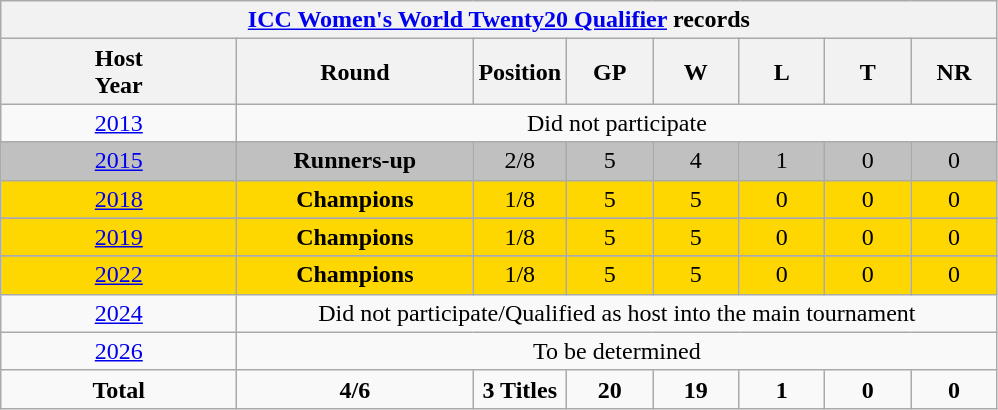<table class="wikitable" style="text-align: center; width=900px;">
<tr>
<th colspan=9><a href='#'>ICC Women's World Twenty20 Qualifier</a> records</th>
</tr>
<tr>
<th width=150>Host<br>Year</th>
<th width=150>Round</th>
<th width=50>Position</th>
<th width=50>GP</th>
<th width=50>W</th>
<th width=50>L</th>
<th width=50>T</th>
<th width=50>NR</th>
</tr>
<tr>
<td> <a href='#'>2013</a></td>
<td colspan=8>Did not participate</td>
</tr>
<tr>
</tr>
<tr bgcolor=silver>
<td> <a href='#'>2015</a></td>
<td><strong>Runners-up</strong></td>
<td>2/8</td>
<td>5</td>
<td>4</td>
<td>1</td>
<td>0</td>
<td>0</td>
</tr>
<tr bgcolor=gold>
<td> <a href='#'>2018</a></td>
<td><strong>Champions</strong></td>
<td>1/8</td>
<td>5</td>
<td>5</td>
<td>0</td>
<td>0</td>
<td>0</td>
</tr>
<tr>
</tr>
<tr bgcolor=gold>
<td> <a href='#'>2019</a></td>
<td><strong>Champions</strong></td>
<td>1/8</td>
<td>5</td>
<td>5</td>
<td>0</td>
<td>0</td>
<td>0</td>
</tr>
<tr>
</tr>
<tr bgcolor=gold>
<td> <a href='#'>2022</a></td>
<td><strong>Champions</strong></td>
<td>1/8</td>
<td>5</td>
<td>5</td>
<td>0</td>
<td>0</td>
<td>0</td>
</tr>
<tr>
<td> <a href='#'>2024</a></td>
<td colspan=8>Did not participate/Qualified as host into the main tournament</td>
</tr>
<tr>
<td> <a href='#'>2026</a></td>
<td colspan=8>To be determined</td>
</tr>
<tr>
<td><strong>Total</strong></td>
<td><strong>4/6</strong></td>
<td><strong>3 Titles</strong></td>
<td><strong>20</strong></td>
<td><strong>19</strong></td>
<td><strong>1</strong></td>
<td><strong>0</strong></td>
<td><strong>0</strong></td>
</tr>
</table>
